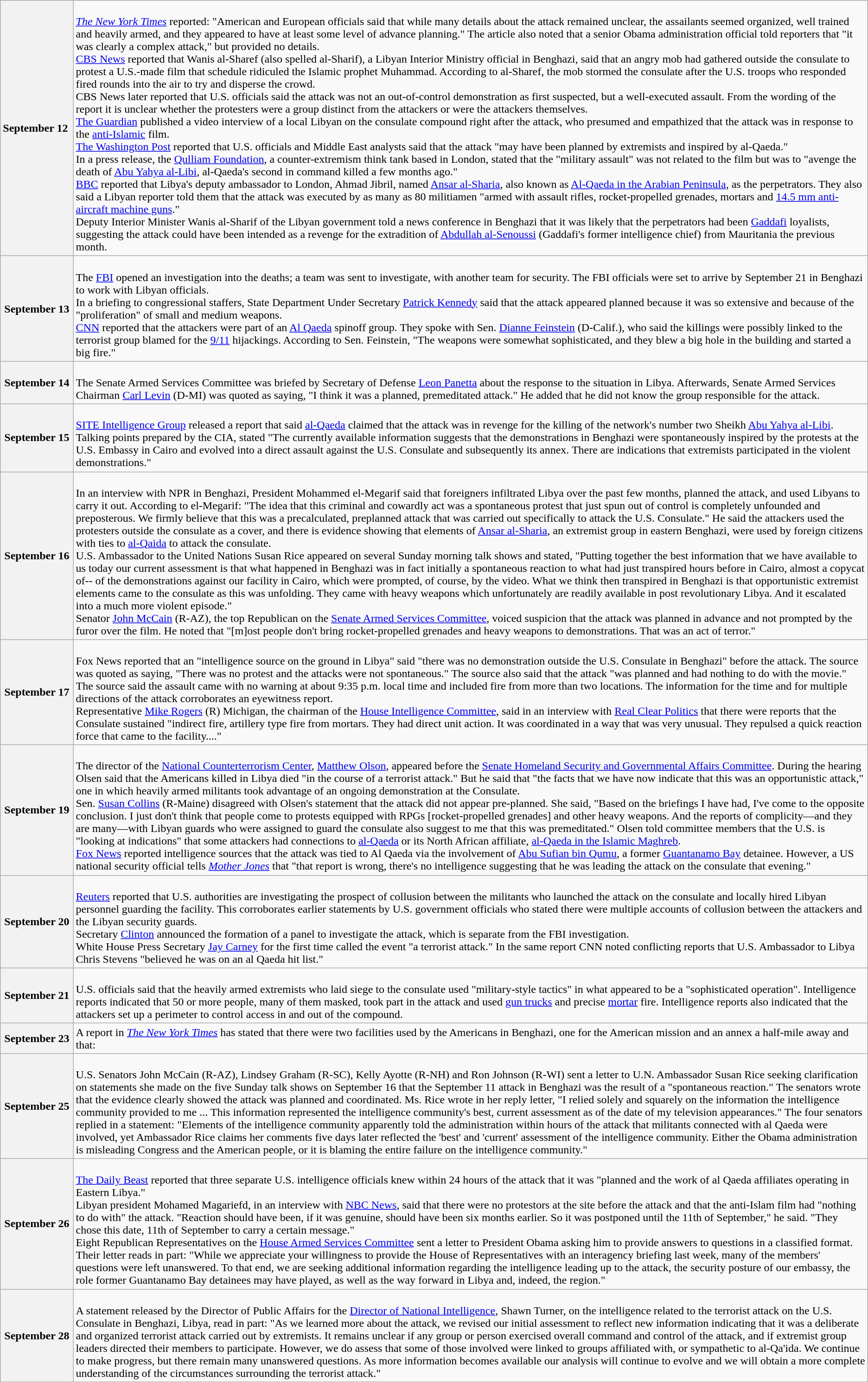<table class="wikitable">
<tr>
<th>September 12 </th>
<td><br><em><a href='#'>The New York Times</a></em> reported: "American and European officials said that while many details about the attack remained unclear, the assailants seemed organized, well trained and heavily armed, and they appeared to have at least some level of advance planning." The article also noted that a senior Obama administration official told reporters that "it was clearly a complex attack," but provided no details.<br><a href='#'>CBS News</a> reported that Wanis al-Sharef (also spelled al-Sharif), a Libyan Interior Ministry official in Benghazi, said that an angry mob had gathered outside the consulate to protest a U.S.-made film that schedule ridiculed the Islamic prophet Muhammad. According to al-Sharef, the mob stormed the consulate after the U.S. troops who responded fired rounds into the air to try and disperse the crowd.<br>CBS News later reported that U.S. officials said the attack was not an out-of-control demonstration as first suspected, but a well-executed assault. From the wording of the report it is unclear whether the protesters were a group distinct from the attackers or were the attackers themselves.<br><a href='#'>The Guardian</a> published a video interview of a local Libyan on the consulate compound right after the attack, who presumed and empathized that the attack was in response to the <a href='#'>anti-Islamic</a> film.<br><a href='#'>The Washington Post</a> reported that U.S. officials and Middle East analysts said that the attack "may have been planned by extremists and inspired by al-Qaeda."<br>In a press release, the <a href='#'>Qulliam Foundation</a>, a counter-extremism think tank based in London, stated that the "military assault" was not related to the film but was to "avenge the death of <a href='#'>Abu Yahya al-Libi</a>, al-Qaeda's second in command killed a few months ago."<br><a href='#'>BBC</a> reported that Libya's deputy ambassador to London, Ahmad Jibril, named <a href='#'>Ansar al-Sharia</a>, also known as <a href='#'>Al-Qaeda in the Arabian Peninsula</a>, as the perpetrators. They also said a Libyan reporter told them that the attack was executed by as many as 80 militiamen "armed with assault rifles, rocket-propelled grenades, mortars and <a href='#'>14.5 mm anti-aircraft machine guns</a>."<br>Deputy Interior Minister Wanis al-Sharif of the Libyan government told a news conference in Benghazi that it was likely that the perpetrators had been <a href='#'>Gaddafi</a> loyalists, suggesting the attack could have been intended as a revenge for the extradition of <a href='#'>Abdullah al-Senoussi</a> (Gaddafi's former intelligence chief) from Mauritania the previous month.</td>
</tr>
<tr>
<th>September 13</th>
<td><br>The <a href='#'>FBI</a> opened an investigation into the deaths; a team was sent to investigate, with another team for security. The FBI officials were set to arrive by September 21 in Benghazi to work with Libyan officials.<br>In a briefing to congressional staffers, State Department Under Secretary <a href='#'>Patrick Kennedy</a> said that the attack appeared planned because it was so extensive and because of the "proliferation" of small and medium weapons.<br><a href='#'>CNN</a> reported that the attackers were part of an <a href='#'>Al Qaeda</a> spinoff group. They spoke with Sen. <a href='#'>Dianne Feinstein</a> (D-Calif.), who said the killings were possibly linked to the terrorist group blamed for the <a href='#'>9/11</a> hijackings. According to Sen. Feinstein, "The weapons were somewhat sophisticated, and they blew a big hole in the building and started a big fire."</td>
</tr>
<tr>
<th>September 14</th>
<td><br>The Senate Armed Services Committee was briefed by Secretary of Defense <a href='#'>Leon Panetta</a> about the response to the situation in Libya. Afterwards, Senate Armed Services Chairman <a href='#'>Carl Levin</a> (D-MI) was quoted as saying, "I think it was a planned, premeditated attack." He added that he did not know the group responsible for the attack.</td>
</tr>
<tr>
<th>September 15</th>
<td><br><a href='#'>SITE Intelligence Group</a> released a report that said <a href='#'>al-Qaeda</a> claimed that the attack was in revenge for the killing of the network's number two Sheikh <a href='#'>Abu Yahya al-Libi</a>.<br>Talking points prepared by the CIA, stated "The currently available information suggests that the demonstrations in Benghazi were spontaneously inspired by the protests at the U.S. Embassy in Cairo and evolved into a direct assault against the U.S. Consulate and subsequently its annex. There are indications that extremists participated in the violent demonstrations."</td>
</tr>
<tr>
<th>September 16</th>
<td><br>In an interview with NPR in Benghazi, President Mohammed el-Megarif said that foreigners infiltrated Libya over the past few months, planned the attack, and used Libyans to carry it out. According to el-Megarif: "The idea that this criminal and cowardly act was a spontaneous protest that just spun out of control is completely unfounded and preposterous. We firmly believe that this was a precalculated, preplanned attack that was carried out specifically to attack the U.S. Consulate." He said the attackers used the protesters outside the consulate as a cover, and there is evidence showing that elements of <a href='#'>Ansar al-Sharia</a>, an extremist group in eastern Benghazi, were used by foreign citizens with ties to <a href='#'>al-Qaida</a> to attack the consulate.<br>U.S. Ambassador to the United Nations Susan Rice appeared on several Sunday morning talk shows and stated, "Putting together the best information that we have available to us today our current assessment is that what happened in Benghazi was in fact initially a spontaneous reaction to what had just transpired hours before in Cairo, almost a copycat of-- of the demonstrations against our facility in Cairo, which were prompted, of course, by the video.  What we think then transpired in Benghazi is that opportunistic extremist elements came to the consulate as this was unfolding.  They came with heavy weapons which unfortunately are readily available in post revolutionary Libya.  And it escalated into a much more violent episode."<br>Senator <a href='#'>John McCain</a> (R-AZ), the top Republican on the <a href='#'>Senate Armed Services Committee</a>, voiced suspicion that the attack was planned in advance and not prompted by the furor over the film. He noted that "[m]ost people don't bring rocket-propelled grenades and heavy weapons to demonstrations. That was an act of terror."</td>
</tr>
<tr>
<th>September 17</th>
<td><br>Fox News reported that an "intelligence source on the ground in Libya" said "there was no demonstration outside the U.S. Consulate in Benghazi" before the attack. The source was quoted as saying, "There was no protest and the attacks were not spontaneous." The source also said that the attack "was planned and had nothing to do with the movie." The source said the assault came with no warning at about 9:35 p.m. local time and included fire from more than two locations. The information for the time and for multiple directions of the attack corroborates an eyewitness report.<br>Representative <a href='#'>Mike Rogers</a> (R) Michigan, the chairman of the <a href='#'>House Intelligence Committee</a>, said in an interview with <a href='#'>Real Clear Politics</a> that there were reports that the Consulate sustained "indirect fire, artillery type fire from mortars. They had direct unit action. It was coordinated in a way that was very unusual. They repulsed a quick reaction force that came to the facility...."</td>
</tr>
<tr>
<th>September 19</th>
<td><br>The director of the <a href='#'>National Counterterrorism Center</a>, <a href='#'>Matthew Olson</a>, appeared before the <a href='#'>Senate Homeland Security and Governmental Affairs Committee</a>. During the hearing Olsen said that the Americans killed in Libya died "in the course of a terrorist attack." But he said that "the facts that we have now indicate that this was an opportunistic attack," one in which heavily armed militants took advantage of an ongoing demonstration at the Consulate.<br>Sen. <a href='#'>Susan Collins</a> (R-Maine) disagreed with Olsen's statement that the attack did not appear pre-planned. She said, "Based on the briefings I have had, I've come to the opposite conclusion. I just don't think that people come to protests equipped with RPGs [rocket-propelled grenades] and other heavy weapons. And the reports of complicity—and they are many—with Libyan guards who were assigned to guard the consulate also suggest to me that this was premeditated." Olsen told committee members that the U.S. is "looking at indications" that some attackers had connections to <a href='#'>al-Qaeda</a> or its North African affiliate, <a href='#'>al-Qaeda in the Islamic Maghreb</a>.<br><a href='#'>Fox News</a> reported intelligence sources that the attack was tied to Al Qaeda via the involvement of <a href='#'>Abu Sufian bin Qumu</a>, a former <a href='#'>Guantanamo Bay</a> detainee. However, a US national security official tells <em><a href='#'>Mother Jones</a></em> that "that report is wrong, there's no intelligence suggesting that he was leading the attack on the consulate that evening."</td>
</tr>
<tr>
<th>September 20</th>
<td><br><a href='#'>Reuters</a> reported that U.S. authorities are investigating the prospect of collusion between the militants who launched the attack on the consulate and locally hired Libyan personnel guarding the facility. This corroborates earlier statements by U.S. government officials who stated there were multiple accounts of collusion between the attackers and the Libyan security guards.<br>Secretary <a href='#'>Clinton</a> announced the formation of a panel to investigate the attack, which is separate from the FBI investigation.<br>White House Press Secretary <a href='#'>Jay Carney</a> for the first time called the event "a terrorist attack." In the same report CNN noted conflicting reports that U.S. Ambassador to Libya Chris Stevens "believed he was on an al Qaeda hit list."</td>
</tr>
<tr>
<th>September 21</th>
<td><br>U.S. officials said that the heavily armed extremists who laid siege to the consulate used "military-style tactics" in what appeared to be a "sophisticated operation". Intelligence reports indicated that 50 or more people, many of them masked, took part in the attack and used <a href='#'>gun trucks</a> and precise <a href='#'>mortar</a> fire. Intelligence reports also indicated that the attackers set up a perimeter to control access in and out of the compound.</td>
</tr>
<tr>
<th>September 23</th>
<td>A report in <em><a href='#'>The New York Times</a></em> has stated that there were two facilities used by the Americans in Benghazi, one for the American mission and an annex a half-mile away  and that:<br></td>
</tr>
<tr>
<th>September 25</th>
<td><br>U.S. Senators John McCain (R-AZ), Lindsey Graham (R-SC), Kelly Ayotte (R-NH) and Ron Johnson (R-WI) sent a letter to U.N. Ambassador Susan Rice seeking clarification on statements she made on the five Sunday talk shows on September 16 that the September 11 attack in Benghazi was the result of a "spontaneous reaction." The senators wrote that the evidence clearly showed the attack was planned and coordinated. Ms. Rice wrote in her reply letter, "I relied solely and squarely on the information the intelligence community provided to me ... This information represented the intelligence community's best, current assessment as of the date of my television appearances." The four senators replied in a statement: 
"Elements of the intelligence community apparently told the administration within hours of the attack that militants connected with al Qaeda were involved, yet Ambassador Rice claims her comments five days later reflected the 'best' and 'current' assessment of the intelligence community. Either the Obama administration is misleading Congress and the American people, or it is blaming the entire failure on the intelligence community."</td>
</tr>
<tr>
<th>September 26</th>
<td><br><a href='#'>The Daily Beast</a> reported that three separate U.S. intelligence officials knew within 24 hours of the attack that it was "planned and the work of al Qaeda affiliates operating in Eastern Libya."<br>Libyan president Mohamed Magariefd, in an interview with <a href='#'>NBC News</a>, said that there were no protestors at the site before the attack and that the anti-Islam film had "nothing to do with" the attack. "Reaction should have been, if it was genuine, should have been six months earlier. So it was postponed until the 11th of September," he said. "They chose this date, 11th of September to carry a certain message."<br>Eight Republican Representatives on the <a href='#'>House Armed Services Committee</a> sent a letter to President Obama asking him to provide answers to questions in a classified format. Their letter reads in part: "While we appreciate your willingness to provide the House of Representatives with an interagency briefing last week, many of the members' questions were left unanswered. To that end, we are seeking additional information regarding the intelligence leading up to the attack, the security posture of our embassy, the role former Guantanamo Bay detainees may have played, as well as the way forward in Libya and, indeed, the region."</td>
</tr>
<tr>
<th>September 28</th>
<td><br>A statement released by the Director of Public Affairs for the <a href='#'>Director of National Intelligence</a>, Shawn Turner, on the intelligence related to the terrorist attack on the U.S. Consulate in Benghazi, Libya, read in part: "As we learned more about the attack, we revised our initial assessment to reflect new information indicating that it was a deliberate and organized terrorist attack carried out by extremists. It remains unclear if any group or person exercised overall command and control of the attack, and if extremist group leaders directed their members to participate. However, we do assess that some of those involved were linked to groups affiliated with, or sympathetic to al-Qa'ida. We continue to make progress, but there remain many unanswered questions. As more information becomes available our analysis will continue to evolve and we will obtain a more complete understanding of the circumstances surrounding the terrorist attack."</td>
</tr>
</table>
